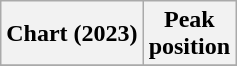<table class="wikitable plainrowheaders" style="text-align:center">
<tr>
<th scope="col">Chart (2023)</th>
<th scope="col">Peak<br>position</th>
</tr>
<tr>
</tr>
</table>
